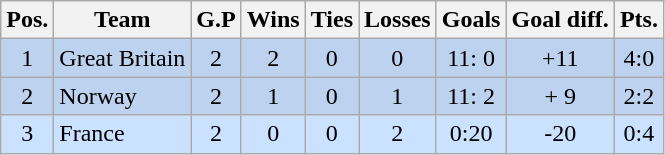<table class="wikitable">
<tr>
<th>Pos.</th>
<th>Team</th>
<th>G.P</th>
<th>Wins</th>
<th>Ties</th>
<th>Losses</th>
<th>Goals</th>
<th>Goal diff.</th>
<th>Pts.</th>
</tr>
<tr bgcolor="#BCD2EE" align="center">
<td>1</td>
<td align="left"> Great Britain</td>
<td>2</td>
<td>2</td>
<td>0</td>
<td>0</td>
<td>11: 0</td>
<td>+11</td>
<td>4:0</td>
</tr>
<tr bgcolor="#BCD2EE" align="center">
<td>2</td>
<td align="left"> Norway</td>
<td>2</td>
<td>1</td>
<td>0</td>
<td>1</td>
<td>11: 2</td>
<td>+ 9</td>
<td>2:2</td>
</tr>
<tr bgcolor="#CAE1FF" align="center">
<td>3</td>
<td align="left"> France</td>
<td>2</td>
<td>0</td>
<td>0</td>
<td>2</td>
<td>0:20</td>
<td>-20</td>
<td>0:4</td>
</tr>
</table>
